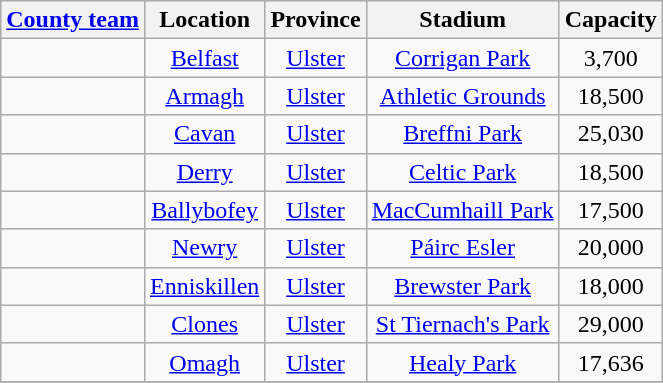<table class="wikitable sortable" style="text-align:center">
<tr>
<th><a href='#'>County team</a></th>
<th>Location</th>
<th>Province</th>
<th>Stadium</th>
<th>Capacity</th>
</tr>
<tr>
<td style="text-align:left"> </td>
<td><a href='#'>Belfast</a></td>
<td><a href='#'>Ulster</a></td>
<td><a href='#'>Corrigan Park</a></td>
<td>3,700</td>
</tr>
<tr>
<td style="text-align:left"> </td>
<td><a href='#'>Armagh</a></td>
<td><a href='#'>Ulster</a></td>
<td><a href='#'>Athletic Grounds</a></td>
<td>18,500</td>
</tr>
<tr>
<td style="text-align:left"> </td>
<td><a href='#'>Cavan</a></td>
<td><a href='#'>Ulster</a></td>
<td><a href='#'>Breffni Park</a></td>
<td>25,030</td>
</tr>
<tr>
<td style="text-align:left"> </td>
<td><a href='#'>Derry</a></td>
<td><a href='#'>Ulster</a></td>
<td><a href='#'>Celtic Park</a></td>
<td>18,500</td>
</tr>
<tr>
<td style="text-align:left"> </td>
<td><a href='#'>Ballybofey</a></td>
<td><a href='#'>Ulster</a></td>
<td><a href='#'>MacCumhaill Park</a></td>
<td>17,500</td>
</tr>
<tr>
<td style="text-align:left"> </td>
<td><a href='#'>Newry</a></td>
<td><a href='#'>Ulster</a></td>
<td><a href='#'>Páirc Esler</a></td>
<td>20,000</td>
</tr>
<tr>
<td style="text-align:left"> </td>
<td><a href='#'>Enniskillen</a></td>
<td><a href='#'>Ulster</a></td>
<td><a href='#'>Brewster Park</a></td>
<td>18,000</td>
</tr>
<tr>
<td style="text-align:left"> </td>
<td><a href='#'>Clones</a></td>
<td><a href='#'>Ulster</a></td>
<td><a href='#'>St Tiernach's Park</a></td>
<td>29,000</td>
</tr>
<tr>
<td style="text-align:left"> </td>
<td><a href='#'>Omagh</a></td>
<td><a href='#'>Ulster</a></td>
<td><a href='#'>Healy Park</a></td>
<td>17,636</td>
</tr>
<tr>
</tr>
</table>
